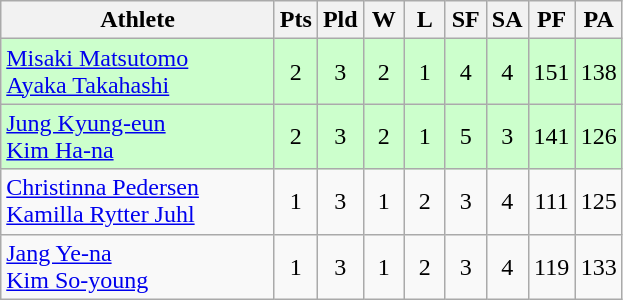<table class=wikitable style="text-align:center">
<tr>
<th width=175>Athlete</th>
<th width=20>Pts</th>
<th width=20>Pld</th>
<th width=20>W</th>
<th width=20>L</th>
<th width=20>SF</th>
<th width=20>SA</th>
<th width=20>PF</th>
<th width=20>PA</th>
</tr>
<tr bgcolor=ccffcc>
<td style="text-align:left"> <a href='#'>Misaki Matsutomo</a><br> <a href='#'>Ayaka Takahashi</a></td>
<td>2</td>
<td>3</td>
<td>2</td>
<td>1</td>
<td>4</td>
<td>4</td>
<td>151</td>
<td>138</td>
</tr>
<tr bgcolor=ccffcc>
<td style="text-align:left"> <a href='#'>Jung Kyung-eun</a><br> <a href='#'>Kim Ha-na</a></td>
<td>2</td>
<td>3</td>
<td>2</td>
<td>1</td>
<td>5</td>
<td>3</td>
<td>141</td>
<td>126</td>
</tr>
<tr bgcolor=>
<td style="text-align:left"> <a href='#'>Christinna Pedersen</a><br> <a href='#'>Kamilla Rytter Juhl</a></td>
<td>1</td>
<td>3</td>
<td>1</td>
<td>2</td>
<td>3</td>
<td>4</td>
<td>111</td>
<td>125</td>
</tr>
<tr bgcolor=>
<td style="text-align:left"> <a href='#'>Jang Ye-na</a><br> <a href='#'>Kim So-young</a></td>
<td>1</td>
<td>3</td>
<td>1</td>
<td>2</td>
<td>3</td>
<td>4</td>
<td>119</td>
<td>133</td>
</tr>
</table>
